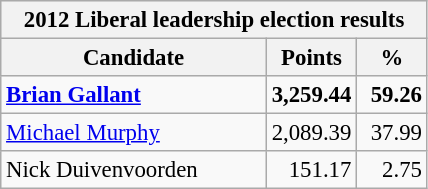<table class="wikitable" style="font-size: 95%;">
<tr style="background-color:#E9E9E9">
<th colspan="3">2012 Liberal leadership election results</th>
</tr>
<tr>
<th style="width: 170px">Candidate</th>
<th style="width: 50px">Points</th>
<th style="width: 40px">%</th>
</tr>
<tr>
<td style="width: 170px"><strong><a href='#'>Brian Gallant</a></strong></td>
<td align="right"><strong>3,259.44</strong></td>
<td align="right"><strong>59.26</strong></td>
</tr>
<tr>
<td style="width: 170px"><a href='#'>Michael Murphy</a></td>
<td align="right">2,089.39</td>
<td align="right">37.99</td>
</tr>
<tr>
<td style="width: 170px">Nick Duivenvoorden</td>
<td align="right">151.17</td>
<td align="right">2.75</td>
</tr>
</table>
